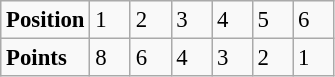<table class="wikitable" style="font-size: 95%;">
<tr>
<td><strong>Position</strong></td>
<td width=20>1</td>
<td width=20>2</td>
<td width=20>3</td>
<td width=20>4</td>
<td width=20>5</td>
<td width=20>6</td>
</tr>
<tr>
<td><strong>Points</strong></td>
<td>8</td>
<td>6</td>
<td>4</td>
<td>3</td>
<td>2</td>
<td>1</td>
</tr>
</table>
